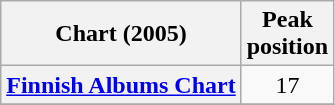<table class="wikitable plainrowheaders" style="text-align:center;">
<tr>
<th scope="col">Chart (2005)</th>
<th scope="col">Peak<br>position</th>
</tr>
<tr>
<th scope="row"><a href='#'>Finnish Albums Chart</a></th>
<td>17</td>
</tr>
<tr>
</tr>
</table>
